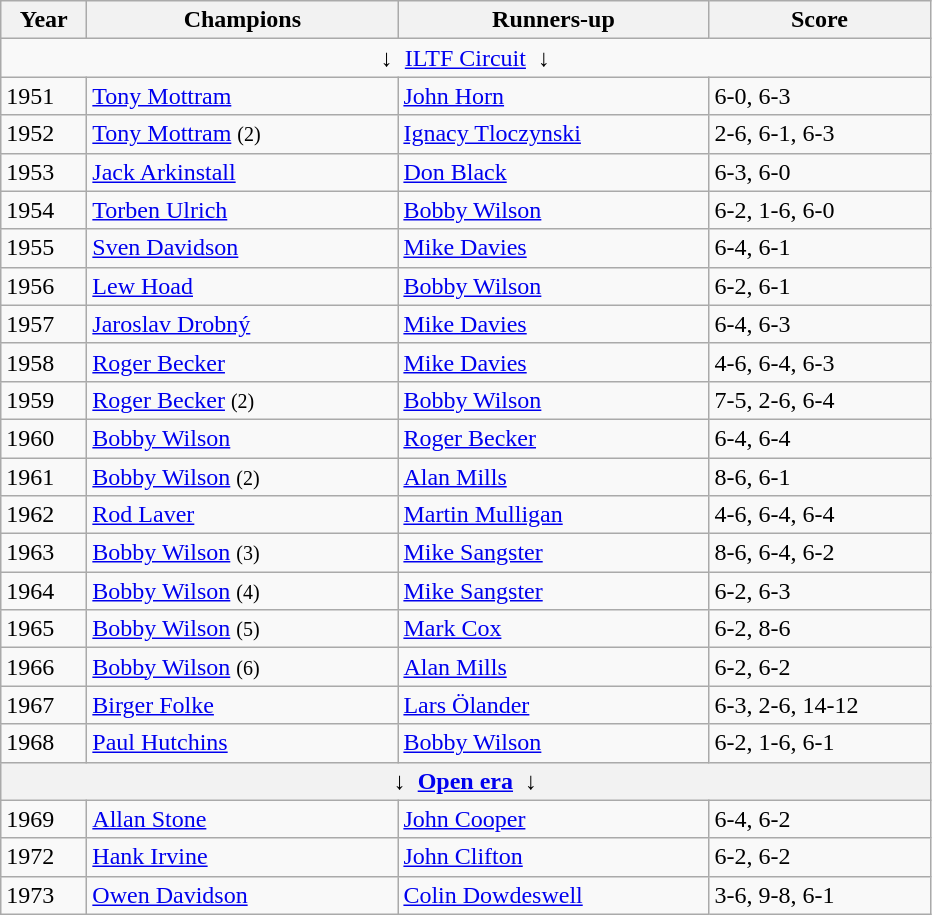<table class="wikitable sortable" style="font-size:100%;">
<tr>
<th style="width:50px;">Year</th>
<th style="width:200px;">Champions</th>
<th style="width:200px;">Runners-up</th>
<th style="width:140px;">Score</th>
</tr>
<tr>
<td colspan=4 align=center>↓  <a href='#'>ILTF Circuit</a>  ↓</td>
</tr>
<tr>
<td>1951</td>
<td> <a href='#'>Tony Mottram</a></td>
<td><a href='#'>John Horn</a></td>
<td>6-0, 6-3</td>
</tr>
<tr>
<td>1952</td>
<td> <a href='#'>Tony Mottram</a> <small>(2)</small></td>
<td> <a href='#'>Ignacy Tloczynski</a></td>
<td>2-6, 6-1, 6-3</td>
</tr>
<tr>
<td>1953</td>
<td> <a href='#'>Jack Arkinstall</a></td>
<td> <a href='#'>Don Black</a></td>
<td>6-3, 6-0</td>
</tr>
<tr>
<td>1954</td>
<td> <a href='#'>Torben Ulrich</a></td>
<td> <a href='#'>Bobby Wilson</a></td>
<td>6-2, 1-6, 6-0</td>
</tr>
<tr>
<td>1955</td>
<td> <a href='#'>Sven Davidson</a></td>
<td> <a href='#'>Mike Davies</a></td>
<td>6-4, 6-1</td>
</tr>
<tr>
<td>1956</td>
<td> <a href='#'>Lew Hoad</a></td>
<td> <a href='#'>Bobby Wilson</a></td>
<td>6-2, 6-1</td>
</tr>
<tr>
<td>1957</td>
<td> <a href='#'>Jaroslav Drobný</a></td>
<td> <a href='#'>Mike Davies</a></td>
<td>6-4, 6-3</td>
</tr>
<tr>
<td>1958</td>
<td> <a href='#'>Roger Becker</a></td>
<td> <a href='#'>Mike Davies</a></td>
<td>4-6, 6-4, 6-3</td>
</tr>
<tr>
<td>1959</td>
<td> <a href='#'>Roger Becker</a> <small>(2)</small></td>
<td> <a href='#'>Bobby Wilson</a></td>
<td>7-5, 2-6, 6-4</td>
</tr>
<tr>
<td>1960</td>
<td> <a href='#'>Bobby Wilson</a></td>
<td> <a href='#'>Roger Becker</a></td>
<td>6-4, 6-4</td>
</tr>
<tr>
<td>1961</td>
<td> <a href='#'>Bobby Wilson</a> <small>(2)</small></td>
<td> <a href='#'>Alan Mills</a></td>
<td>8-6, 6-1</td>
</tr>
<tr>
<td>1962</td>
<td> <a href='#'>Rod Laver</a></td>
<td> <a href='#'>Martin Mulligan</a></td>
<td>4-6, 6-4, 6-4</td>
</tr>
<tr>
<td>1963</td>
<td> <a href='#'>Bobby Wilson</a> <small>(3)</small></td>
<td> <a href='#'>Mike Sangster</a></td>
<td>8-6, 6-4, 6-2</td>
</tr>
<tr>
<td>1964</td>
<td> <a href='#'>Bobby Wilson</a> <small>(4)</small></td>
<td> <a href='#'>Mike Sangster</a></td>
<td>6-2, 6-3</td>
</tr>
<tr>
<td>1965</td>
<td> <a href='#'>Bobby Wilson</a> <small>(5)</small></td>
<td> <a href='#'>Mark Cox</a></td>
<td>6-2, 8-6</td>
</tr>
<tr>
<td>1966</td>
<td> <a href='#'>Bobby Wilson</a> <small>(6)</small></td>
<td> <a href='#'>Alan Mills</a></td>
<td>6-2, 6-2</td>
</tr>
<tr>
<td>1967</td>
<td> <a href='#'>Birger Folke</a></td>
<td> <a href='#'>Lars Ölander</a></td>
<td>6-3, 2-6, 14-12</td>
</tr>
<tr>
<td>1968</td>
<td> <a href='#'>Paul Hutchins</a></td>
<td> <a href='#'>Bobby Wilson</a></td>
<td>6-2, 1-6, 6-1</td>
</tr>
<tr>
<th colspan=4 align=center>↓  <a href='#'>Open era</a>  ↓</th>
</tr>
<tr>
<td>1969</td>
<td> <a href='#'>Allan Stone</a></td>
<td> <a href='#'>John Cooper</a></td>
<td>6-4, 6-2</td>
</tr>
<tr>
<td>1972</td>
<td> <a href='#'>Hank Irvine</a></td>
<td> <a href='#'>John Clifton</a></td>
<td>6-2, 6-2</td>
</tr>
<tr>
<td>1973</td>
<td> <a href='#'>Owen Davidson</a></td>
<td> <a href='#'>Colin Dowdeswell</a></td>
<td>3-6, 9-8, 6-1</td>
</tr>
</table>
